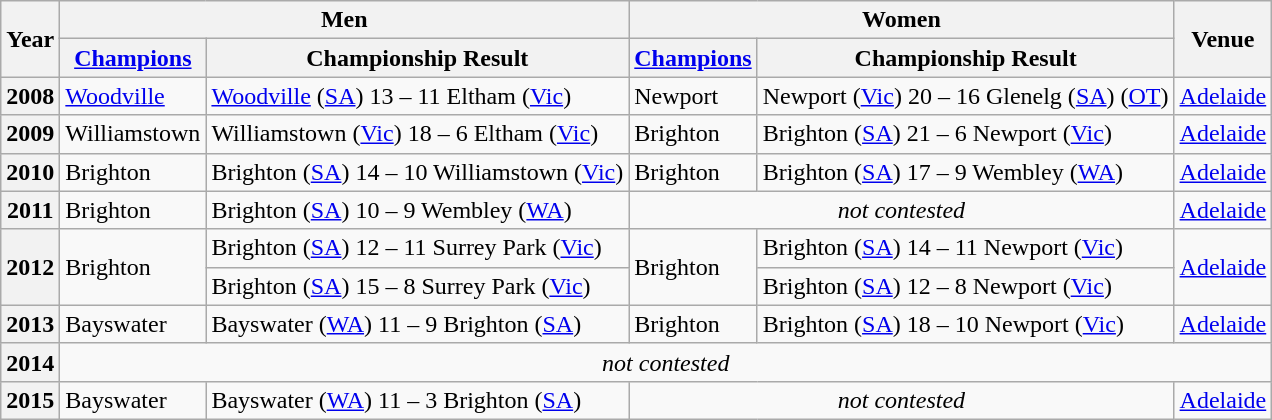<table class=wikitable>
<tr>
<th rowspan=2>Year</th>
<th colspan=2>Men</th>
<th colspan=2>Women</th>
<th rowspan=2>Venue</th>
</tr>
<tr>
<th><a href='#'>Champions</a></th>
<th>Championship Result</th>
<th><a href='#'>Champions</a></th>
<th>Championship Result</th>
</tr>
<tr>
<th>2008</th>
<td><a href='#'>Woodville</a></td>
<td><a href='#'>Woodville</a> (<a href='#'>SA</a>) 13 – 11 Eltham (<a href='#'>Vic</a>)</td>
<td>Newport</td>
<td>Newport (<a href='#'>Vic</a>) 20 – 16 Glenelg (<a href='#'>SA</a>) (<a href='#'>OT</a>)</td>
<td><a href='#'>Adelaide</a></td>
</tr>
<tr>
<th>2009</th>
<td>Williamstown</td>
<td>Williamstown (<a href='#'>Vic</a>) 18 – 6 Eltham (<a href='#'>Vic</a>)</td>
<td>Brighton</td>
<td>Brighton (<a href='#'>SA</a>) 21 – 6 Newport (<a href='#'>Vic</a>)</td>
<td><a href='#'>Adelaide</a></td>
</tr>
<tr>
<th>2010</th>
<td>Brighton</td>
<td>Brighton (<a href='#'>SA</a>) 14 – 10 Williamstown (<a href='#'>Vic</a>)</td>
<td>Brighton</td>
<td>Brighton (<a href='#'>SA</a>) 17 – 9 Wembley (<a href='#'>WA</a>)</td>
<td><a href='#'>Adelaide</a></td>
</tr>
<tr>
<th>2011</th>
<td>Brighton</td>
<td>Brighton (<a href='#'>SA</a>) 10 – 9 Wembley (<a href='#'>WA</a>)</td>
<td align="center" colspan=2><em>not contested</em></td>
<td><a href='#'>Adelaide</a></td>
</tr>
<tr>
<th rowspan=2>2012</th>
<td rowspan=2>Brighton</td>
<td>Brighton (<a href='#'>SA</a>) 12 – 11 Surrey Park (<a href='#'>Vic</a>)</td>
<td rowspan=2>Brighton</td>
<td>Brighton (<a href='#'>SA</a>) 14 – 11 Newport (<a href='#'>Vic</a>)</td>
<td rowspan=2><a href='#'>Adelaide</a></td>
</tr>
<tr>
<td>Brighton (<a href='#'>SA</a>) 15 – 8 Surrey Park (<a href='#'>Vic</a>)</td>
<td>Brighton (<a href='#'>SA</a>) 12 – 8 Newport (<a href='#'>Vic</a>)</td>
</tr>
<tr>
<th>2013</th>
<td>Bayswater</td>
<td>Bayswater (<a href='#'>WA</a>) 11 – 9 Brighton (<a href='#'>SA</a>)</td>
<td>Brighton</td>
<td>Brighton (<a href='#'>SA</a>) 18 – 10 Newport (<a href='#'>Vic</a>)</td>
<td><a href='#'>Adelaide</a></td>
</tr>
<tr>
<th>2014</th>
<td align="center" colspan=5><em>not contested</em></td>
</tr>
<tr>
<th>2015</th>
<td>Bayswater</td>
<td>Bayswater (<a href='#'>WA</a>) 11 – 3 Brighton (<a href='#'>SA</a>)</td>
<td align="center" colspan=2><em>not contested</em></td>
<td><a href='#'>Adelaide</a></td>
</tr>
</table>
